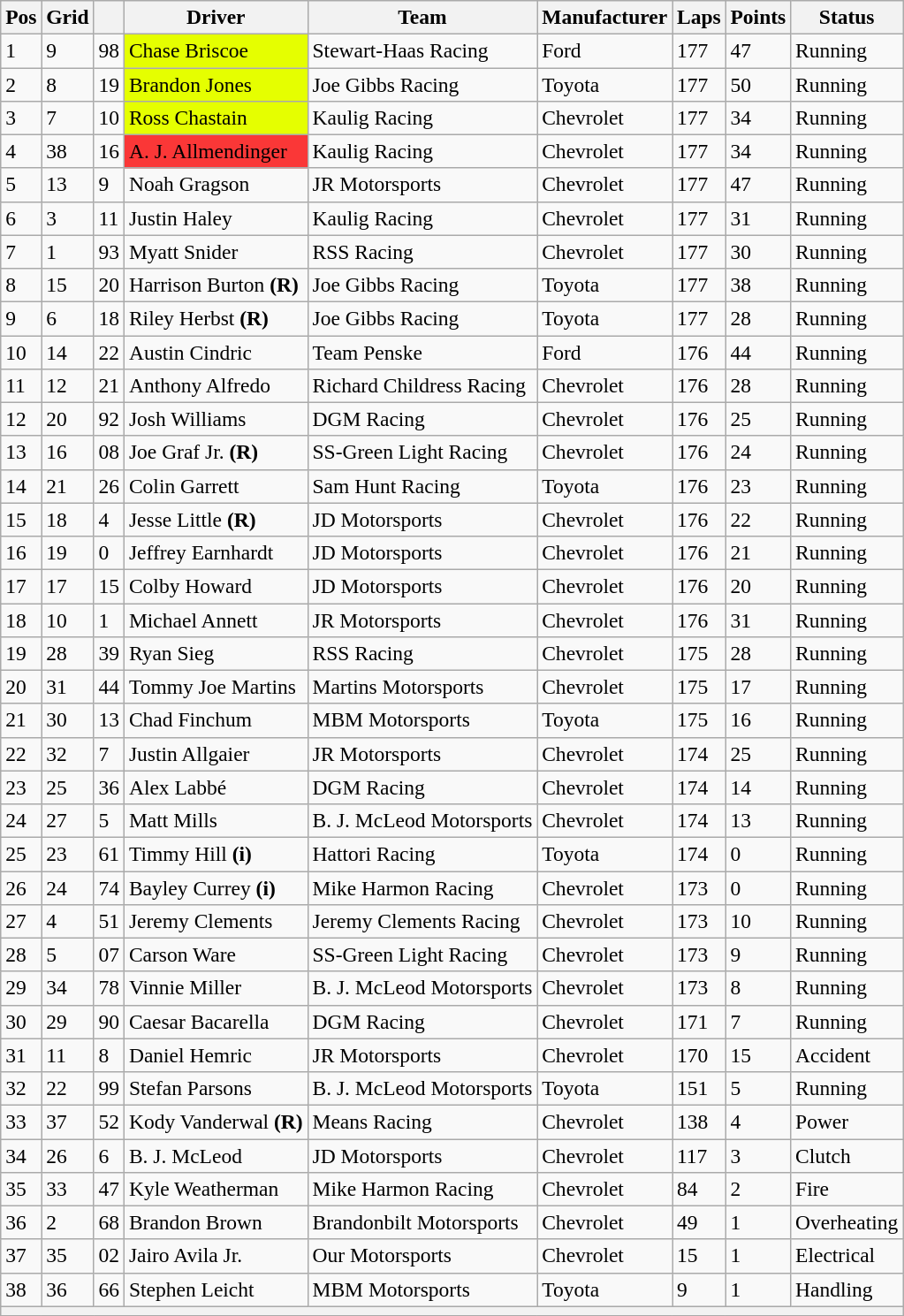<table class="wikitable" style="font-size:98%">
<tr>
<th>Pos</th>
<th>Grid</th>
<th></th>
<th>Driver</th>
<th>Team</th>
<th>Manufacturer</th>
<th>Laps</th>
<th>Points</th>
<th>Status</th>
</tr>
<tr>
<td>1</td>
<td>9</td>
<td>98</td>
<td style="background:#E5FF00;">Chase Briscoe</td>
<td>Stewart-Haas Racing</td>
<td>Ford</td>
<td>177</td>
<td>47</td>
<td>Running</td>
</tr>
<tr>
<td>2</td>
<td>8</td>
<td>19</td>
<td style="background:#E5FF00;">Brandon Jones</td>
<td>Joe Gibbs Racing</td>
<td>Toyota</td>
<td>177</td>
<td>50</td>
<td>Running</td>
</tr>
<tr>
<td>3</td>
<td>7</td>
<td>10</td>
<td style="background:#E5FF00;">Ross Chastain</td>
<td>Kaulig Racing</td>
<td>Chevrolet</td>
<td>177</td>
<td>34</td>
<td>Running</td>
</tr>
<tr>
<td>4</td>
<td>38</td>
<td>16</td>
<td style="background:#FA3737;">A. J. Allmendinger</td>
<td>Kaulig Racing</td>
<td>Chevrolet</td>
<td>177</td>
<td>34</td>
<td>Running</td>
</tr>
<tr>
<td>5</td>
<td>13</td>
<td>9</td>
<td>Noah Gragson</td>
<td>JR Motorsports</td>
<td>Chevrolet</td>
<td>177</td>
<td>47</td>
<td>Running</td>
</tr>
<tr>
<td>6</td>
<td>3</td>
<td>11</td>
<td>Justin Haley</td>
<td>Kaulig Racing</td>
<td>Chevrolet</td>
<td>177</td>
<td>31</td>
<td>Running</td>
</tr>
<tr>
<td>7</td>
<td>1</td>
<td>93</td>
<td>Myatt Snider</td>
<td>RSS Racing</td>
<td>Chevrolet</td>
<td>177</td>
<td>30</td>
<td>Running</td>
</tr>
<tr>
<td>8</td>
<td>15</td>
<td>20</td>
<td>Harrison Burton <strong>(R)</strong></td>
<td>Joe Gibbs Racing</td>
<td>Toyota</td>
<td>177</td>
<td>38</td>
<td>Running</td>
</tr>
<tr>
<td>9</td>
<td>6</td>
<td>18</td>
<td>Riley Herbst <strong>(R)</strong></td>
<td>Joe Gibbs Racing</td>
<td>Toyota</td>
<td>177</td>
<td>28</td>
<td>Running</td>
</tr>
<tr>
<td>10</td>
<td>14</td>
<td>22</td>
<td>Austin Cindric</td>
<td>Team Penske</td>
<td>Ford</td>
<td>176</td>
<td>44</td>
<td>Running</td>
</tr>
<tr>
<td>11</td>
<td>12</td>
<td>21</td>
<td>Anthony Alfredo</td>
<td>Richard Childress Racing</td>
<td>Chevrolet</td>
<td>176</td>
<td>28</td>
<td>Running</td>
</tr>
<tr>
<td>12</td>
<td>20</td>
<td>92</td>
<td>Josh Williams</td>
<td>DGM Racing</td>
<td>Chevrolet</td>
<td>176</td>
<td>25</td>
<td>Running</td>
</tr>
<tr>
<td>13</td>
<td>16</td>
<td>08</td>
<td>Joe Graf Jr. <strong>(R)</strong></td>
<td>SS-Green Light Racing</td>
<td>Chevrolet</td>
<td>176</td>
<td>24</td>
<td>Running</td>
</tr>
<tr>
<td>14</td>
<td>21</td>
<td>26</td>
<td>Colin Garrett</td>
<td>Sam Hunt Racing</td>
<td>Toyota</td>
<td>176</td>
<td>23</td>
<td>Running</td>
</tr>
<tr>
<td>15</td>
<td>18</td>
<td>4</td>
<td>Jesse Little <strong>(R)</strong></td>
<td>JD Motorsports</td>
<td>Chevrolet</td>
<td>176</td>
<td>22</td>
<td>Running</td>
</tr>
<tr>
<td>16</td>
<td>19</td>
<td>0</td>
<td>Jeffrey Earnhardt</td>
<td>JD Motorsports</td>
<td>Chevrolet</td>
<td>176</td>
<td>21</td>
<td>Running</td>
</tr>
<tr>
<td>17</td>
<td>17</td>
<td>15</td>
<td>Colby Howard</td>
<td>JD Motorsports</td>
<td>Chevrolet</td>
<td>176</td>
<td>20</td>
<td>Running</td>
</tr>
<tr>
<td>18</td>
<td>10</td>
<td>1</td>
<td>Michael Annett</td>
<td>JR Motorsports</td>
<td>Chevrolet</td>
<td>176</td>
<td>31</td>
<td>Running</td>
</tr>
<tr>
<td>19</td>
<td>28</td>
<td>39</td>
<td>Ryan Sieg</td>
<td>RSS Racing</td>
<td>Chevrolet</td>
<td>175</td>
<td>28</td>
<td>Running</td>
</tr>
<tr>
<td>20</td>
<td>31</td>
<td>44</td>
<td>Tommy Joe Martins</td>
<td>Martins Motorsports</td>
<td>Chevrolet</td>
<td>175</td>
<td>17</td>
<td>Running</td>
</tr>
<tr>
<td>21</td>
<td>30</td>
<td>13</td>
<td>Chad Finchum</td>
<td>MBM Motorsports</td>
<td>Toyota</td>
<td>175</td>
<td>16</td>
<td>Running</td>
</tr>
<tr>
<td>22</td>
<td>32</td>
<td>7</td>
<td>Justin Allgaier</td>
<td>JR Motorsports</td>
<td>Chevrolet</td>
<td>174</td>
<td>25</td>
<td>Running</td>
</tr>
<tr>
<td>23</td>
<td>25</td>
<td>36</td>
<td>Alex Labbé</td>
<td>DGM Racing</td>
<td>Chevrolet</td>
<td>174</td>
<td>14</td>
<td>Running</td>
</tr>
<tr>
<td>24</td>
<td>27</td>
<td>5</td>
<td>Matt Mills</td>
<td>B. J. McLeod Motorsports</td>
<td>Chevrolet</td>
<td>174</td>
<td>13</td>
<td>Running</td>
</tr>
<tr>
<td>25</td>
<td>23</td>
<td>61</td>
<td>Timmy Hill <strong>(i)</strong></td>
<td>Hattori Racing</td>
<td>Toyota</td>
<td>174</td>
<td>0</td>
<td>Running</td>
</tr>
<tr>
<td>26</td>
<td>24</td>
<td>74</td>
<td>Bayley Currey <strong>(i)</strong></td>
<td>Mike Harmon Racing</td>
<td>Chevrolet</td>
<td>173</td>
<td>0</td>
<td>Running</td>
</tr>
<tr>
<td>27</td>
<td>4</td>
<td>51</td>
<td>Jeremy Clements</td>
<td>Jeremy Clements Racing</td>
<td>Chevrolet</td>
<td>173</td>
<td>10</td>
<td>Running</td>
</tr>
<tr>
<td>28</td>
<td>5</td>
<td>07</td>
<td>Carson Ware</td>
<td>SS-Green Light Racing</td>
<td>Chevrolet</td>
<td>173</td>
<td>9</td>
<td>Running</td>
</tr>
<tr>
<td>29</td>
<td>34</td>
<td>78</td>
<td>Vinnie Miller</td>
<td>B. J. McLeod Motorsports</td>
<td>Chevrolet</td>
<td>173</td>
<td>8</td>
<td>Running</td>
</tr>
<tr>
<td>30</td>
<td>29</td>
<td>90</td>
<td>Caesar Bacarella</td>
<td>DGM Racing</td>
<td>Chevrolet</td>
<td>171</td>
<td>7</td>
<td>Running</td>
</tr>
<tr>
<td>31</td>
<td>11</td>
<td>8</td>
<td>Daniel Hemric</td>
<td>JR Motorsports</td>
<td>Chevrolet</td>
<td>170</td>
<td>15</td>
<td>Accident</td>
</tr>
<tr>
<td>32</td>
<td>22</td>
<td>99</td>
<td>Stefan Parsons</td>
<td>B. J. McLeod Motorsports</td>
<td>Toyota</td>
<td>151</td>
<td>5</td>
<td>Running</td>
</tr>
<tr>
<td>33</td>
<td>37</td>
<td>52</td>
<td>Kody Vanderwal <strong>(R)</strong></td>
<td>Means Racing</td>
<td>Chevrolet</td>
<td>138</td>
<td>4</td>
<td>Power</td>
</tr>
<tr>
<td>34</td>
<td>26</td>
<td>6</td>
<td>B. J. McLeod</td>
<td>JD Motorsports</td>
<td>Chevrolet</td>
<td>117</td>
<td>3</td>
<td>Clutch</td>
</tr>
<tr>
<td>35</td>
<td>33</td>
<td>47</td>
<td>Kyle Weatherman</td>
<td>Mike Harmon Racing</td>
<td>Chevrolet</td>
<td>84</td>
<td>2</td>
<td>Fire</td>
</tr>
<tr>
<td>36</td>
<td>2</td>
<td>68</td>
<td>Brandon Brown</td>
<td>Brandonbilt Motorsports</td>
<td>Chevrolet</td>
<td>49</td>
<td>1</td>
<td>Overheating</td>
</tr>
<tr>
<td>37</td>
<td>35</td>
<td>02</td>
<td>Jairo Avila Jr.</td>
<td>Our Motorsports</td>
<td>Chevrolet</td>
<td>15</td>
<td>1</td>
<td>Electrical</td>
</tr>
<tr>
<td>38</td>
<td>36</td>
<td>66</td>
<td>Stephen Leicht</td>
<td>MBM Motorsports</td>
<td>Toyota</td>
<td>9</td>
<td>1</td>
<td>Handling</td>
</tr>
<tr>
<th colspan="9"></th>
</tr>
<tr>
</tr>
</table>
